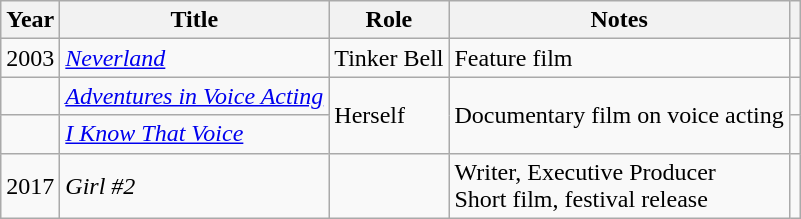<table class="wikitable sortable plainrowheaders">
<tr>
<th>Year</th>
<th>Title</th>
<th>Role</th>
<th class="unsortable">Notes</th>
<th class="unsortable"></th>
</tr>
<tr>
<td>2003</td>
<td><em><a href='#'>Neverland</a></em></td>
<td>Tinker Bell</td>
<td>Feature film</td>
<td></td>
</tr>
<tr>
<td></td>
<td><em><a href='#'>Adventures in Voice Acting</a></em></td>
<td rowspan="2">Herself</td>
<td rowspan="2">Documentary film on voice acting</td>
<td></td>
</tr>
<tr>
<td></td>
<td><em><a href='#'>I Know That Voice</a></em></td>
<td></td>
</tr>
<tr>
<td>2017</td>
<td><em>Girl #2</em></td>
<td></td>
<td>Writer, Executive Producer<br>Short film, festival release</td>
<td></td>
</tr>
</table>
